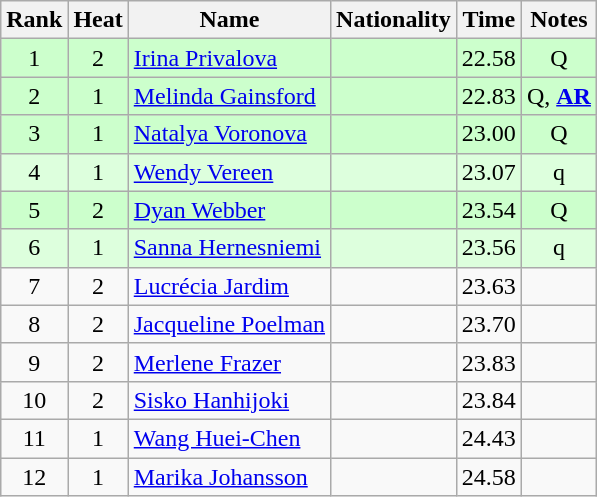<table class="wikitable sortable" style="text-align:center">
<tr>
<th>Rank</th>
<th>Heat</th>
<th>Name</th>
<th>Nationality</th>
<th>Time</th>
<th>Notes</th>
</tr>
<tr bgcolor=ccffcc>
<td>1</td>
<td>2</td>
<td align="left"><a href='#'>Irina Privalova</a></td>
<td align=left></td>
<td>22.58</td>
<td>Q</td>
</tr>
<tr bgcolor=ccffcc>
<td>2</td>
<td>1</td>
<td align="left"><a href='#'>Melinda Gainsford</a></td>
<td align=left></td>
<td>22.83</td>
<td>Q, <strong><a href='#'>AR</a></strong></td>
</tr>
<tr bgcolor=ccffcc>
<td>3</td>
<td>1</td>
<td align="left"><a href='#'>Natalya Voronova</a></td>
<td align=left></td>
<td>23.00</td>
<td>Q</td>
</tr>
<tr bgcolor=ddffdd>
<td>4</td>
<td>1</td>
<td align="left"><a href='#'>Wendy Vereen</a></td>
<td align=left></td>
<td>23.07</td>
<td>q</td>
</tr>
<tr bgcolor=ccffcc>
<td>5</td>
<td>2</td>
<td align="left"><a href='#'>Dyan Webber</a></td>
<td align=left></td>
<td>23.54</td>
<td>Q</td>
</tr>
<tr bgcolor=ddffdd>
<td>6</td>
<td>1</td>
<td align="left"><a href='#'>Sanna Hernesniemi</a></td>
<td align=left></td>
<td>23.56</td>
<td>q</td>
</tr>
<tr>
<td>7</td>
<td>2</td>
<td align="left"><a href='#'>Lucrécia Jardim</a></td>
<td align=left></td>
<td>23.63</td>
<td></td>
</tr>
<tr>
<td>8</td>
<td>2</td>
<td align="left"><a href='#'>Jacqueline Poelman</a></td>
<td align=left></td>
<td>23.70</td>
<td></td>
</tr>
<tr>
<td>9</td>
<td>2</td>
<td align="left"><a href='#'>Merlene Frazer</a></td>
<td align=left></td>
<td>23.83</td>
<td></td>
</tr>
<tr>
<td>10</td>
<td>2</td>
<td align="left"><a href='#'>Sisko Hanhijoki</a></td>
<td align=left></td>
<td>23.84</td>
<td></td>
</tr>
<tr>
<td>11</td>
<td>1</td>
<td align="left"><a href='#'>Wang Huei-Chen</a></td>
<td align=left></td>
<td>24.43</td>
<td></td>
</tr>
<tr>
<td>12</td>
<td>1</td>
<td align="left"><a href='#'>Marika Johansson</a></td>
<td align=left></td>
<td>24.58</td>
<td></td>
</tr>
</table>
